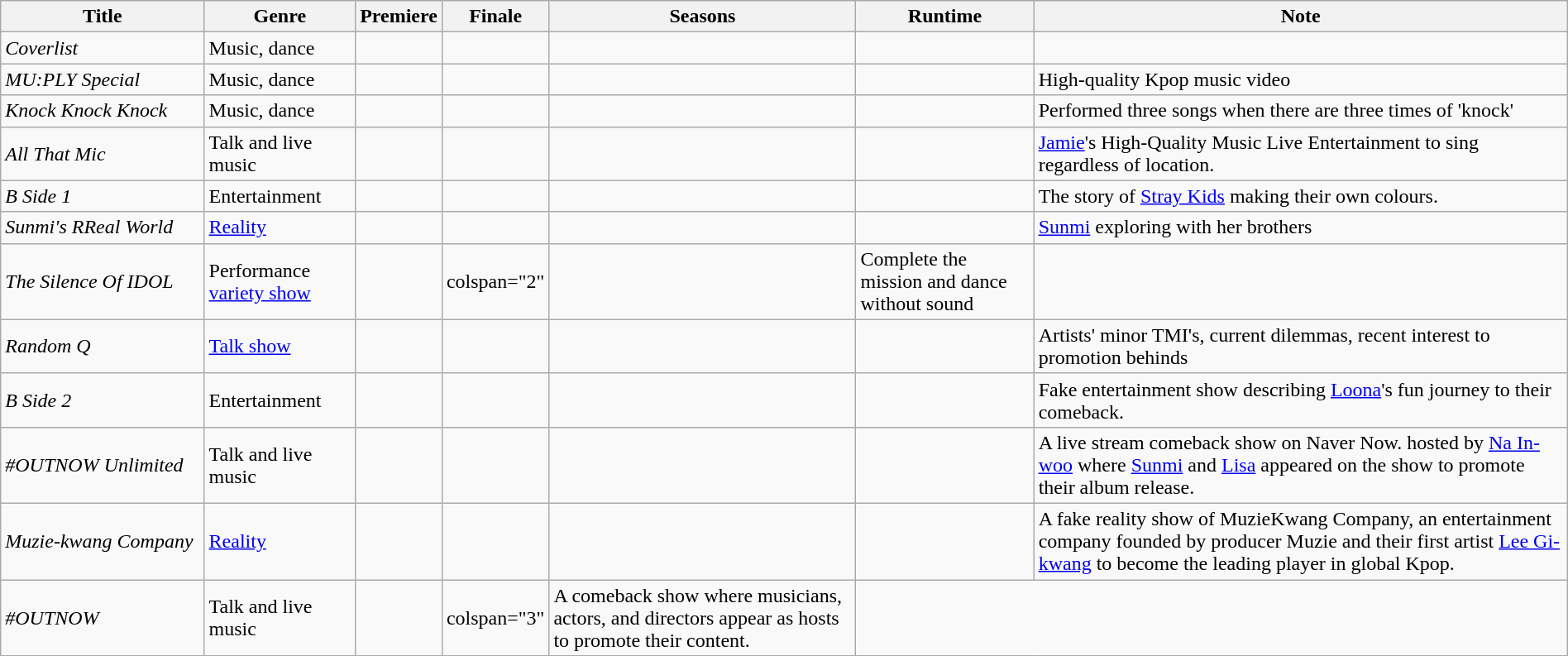<table class="wikitable sortable" style="width:100%">
<tr>
<th style="width:13%;">Title</th>
<th>Genre</th>
<th>Premiere</th>
<th>Finale</th>
<th>Seasons</th>
<th>Runtime</th>
<th>Note</th>
</tr>
<tr>
<td><em>Coverlist</em></td>
<td>Music, dance</td>
<td></td>
<td></td>
<td></td>
<td></td>
<td></td>
</tr>
<tr>
<td><em>MU:PLY Special</em></td>
<td>Music, dance</td>
<td></td>
<td></td>
<td></td>
<td></td>
<td>High-quality Kpop music video</td>
</tr>
<tr>
<td><em>Knock Knock Knock</em></td>
<td>Music, dance</td>
<td></td>
<td></td>
<td></td>
<td></td>
<td>Performed three songs when there are three times of 'knock'</td>
</tr>
<tr>
<td><em>All That Mic</em></td>
<td>Talk and live music</td>
<td></td>
<td></td>
<td></td>
<td></td>
<td><a href='#'>Jamie</a>'s High-Quality Music Live Entertainment to sing regardless of location.</td>
</tr>
<tr>
<td><em>B Side 1</em></td>
<td>Entertainment</td>
<td></td>
<td></td>
<td></td>
<td></td>
<td>The story of <a href='#'>Stray Kids</a> making their own colours.</td>
</tr>
<tr>
<td><em>Sunmi's RReal World</em></td>
<td><a href='#'>Reality</a></td>
<td></td>
<td></td>
<td></td>
<td></td>
<td><a href='#'>Sunmi</a> exploring with her brothers</td>
</tr>
<tr>
<td><em>The Silence Of IDOL</em></td>
<td>Performance <a href='#'>variety show</a></td>
<td></td>
<td>colspan="2" </td>
<td></td>
<td>Complete the mission and dance without sound</td>
</tr>
<tr>
<td><em>Random Q</em></td>
<td><a href='#'>Talk show</a></td>
<td></td>
<td></td>
<td></td>
<td></td>
<td>Artists' minor TMI's, current dilemmas, recent interest to promotion behinds</td>
</tr>
<tr>
<td><em>B Side 2</em></td>
<td>Entertainment</td>
<td></td>
<td></td>
<td></td>
<td></td>
<td>Fake entertainment show describing <a href='#'>Loona</a>'s fun journey to their comeback.</td>
</tr>
<tr>
<td><em>#OUTNOW Unlimited</em></td>
<td>Talk and live music</td>
<td></td>
<td></td>
<td></td>
<td></td>
<td>A live stream comeback show on Naver Now. hosted by <a href='#'>Na In-woo</a> where <a href='#'>Sunmi</a> and <a href='#'>Lisa</a> appeared on the show to promote their album release.</td>
</tr>
<tr>
<td><em>Muzie-kwang Company</em></td>
<td><a href='#'>Reality</a></td>
<td></td>
<td></td>
<td></td>
<td></td>
<td>A fake reality show of MuzieKwang Company, an entertainment company founded by producer Muzie and their first artist <a href='#'>Lee Gi-kwang</a> to become the leading player in global Kpop.</td>
</tr>
<tr>
<td><em>#OUTNOW</em></td>
<td>Talk and live music</td>
<td></td>
<td>colspan="3" </td>
<td>A comeback show where musicians, actors, and directors appear as hosts to promote their content.</td>
</tr>
</table>
